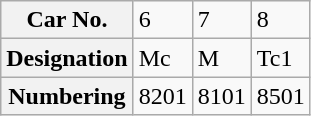<table class="wikitable">
<tr>
<th>Car No.</th>
<td>6</td>
<td>7</td>
<td>8</td>
</tr>
<tr>
<th>Designation</th>
<td>Mc</td>
<td>M</td>
<td>Tc1</td>
</tr>
<tr>
<th>Numbering</th>
<td>8201</td>
<td>8101</td>
<td>8501</td>
</tr>
</table>
